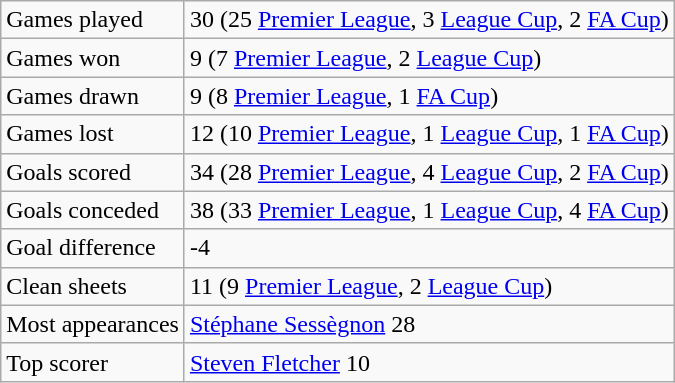<table class="wikitable">
<tr>
<td>Games played</td>
<td>30 (25 <a href='#'>Premier League</a>, 3 <a href='#'>League Cup</a>, 2 <a href='#'>FA Cup</a>)</td>
</tr>
<tr>
<td>Games won</td>
<td>9 (7 <a href='#'>Premier League</a>, 2 <a href='#'>League Cup</a>)</td>
</tr>
<tr>
<td>Games drawn</td>
<td>9 (8 <a href='#'>Premier League</a>, 1 <a href='#'>FA Cup</a>)</td>
</tr>
<tr>
<td>Games lost</td>
<td>12 (10 <a href='#'>Premier League</a>, 1 <a href='#'>League Cup</a>, 1 <a href='#'>FA Cup</a>)</td>
</tr>
<tr>
<td>Goals scored</td>
<td>34 (28 <a href='#'>Premier League</a>, 4 <a href='#'>League Cup</a>, 2 <a href='#'>FA Cup</a>)</td>
</tr>
<tr>
<td>Goals conceded</td>
<td>38 (33 <a href='#'>Premier League</a>, 1 <a href='#'>League Cup</a>, 4 <a href='#'>FA Cup</a>)</td>
</tr>
<tr>
<td>Goal difference</td>
<td>-4</td>
</tr>
<tr>
<td>Clean sheets</td>
<td>11 (9 <a href='#'>Premier League</a>, 2 <a href='#'>League Cup</a>)</td>
</tr>
<tr>
<td>Most appearances</td>
<td><a href='#'>Stéphane Sessègnon</a> 28</td>
</tr>
<tr>
<td>Top scorer</td>
<td><a href='#'>Steven Fletcher</a> 10</td>
</tr>
</table>
